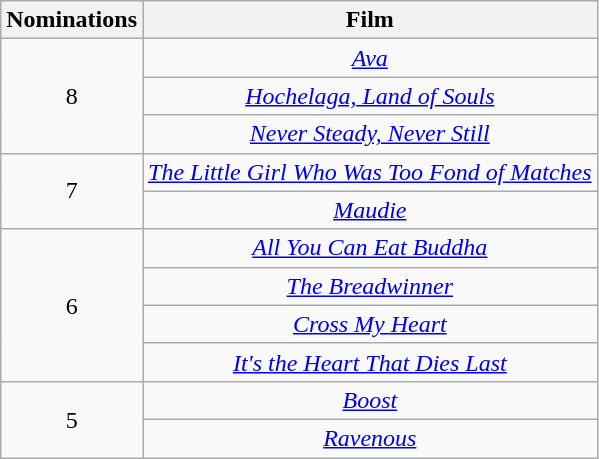<table class="wikitable" rowspan="2" style="text-align:center">
<tr>
<th scope="col">Nominations</th>
<th scope="col">Film</th>
</tr>
<tr>
<td rowspan=3 style="text-align:center;">8</td>
<td><em><a href='#'>Ava</a></em></td>
</tr>
<tr>
<td><em><a href='#'>Hochelaga, Land of Souls</a></em></td>
</tr>
<tr>
<td><em><a href='#'>Never Steady, Never Still</a></em></td>
</tr>
<tr>
<td rowspan=2 style="text-align:center;">7</td>
<td><em><a href='#'>The Little Girl Who Was Too Fond of Matches</a></em></td>
</tr>
<tr>
<td><em><a href='#'>Maudie</a></em></td>
</tr>
<tr>
<td rowspan=4 style="text-align:center;">6</td>
<td><em><a href='#'>All You Can Eat Buddha</a></em></td>
</tr>
<tr>
<td><em><a href='#'>The Breadwinner</a></em></td>
</tr>
<tr>
<td><em><a href='#'>Cross My Heart</a></em></td>
</tr>
<tr>
<td><em><a href='#'>It's the Heart That Dies Last</a></em></td>
</tr>
<tr>
<td rowspan=2 style="text-align:center;">5</td>
<td><em><a href='#'>Boost</a></em></td>
</tr>
<tr>
<td><em><a href='#'>Ravenous</a></em></td>
</tr>
</table>
